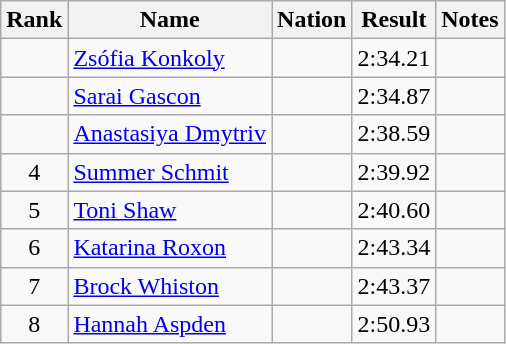<table class="wikitable sortable" style="text-align:center">
<tr>
<th>Rank</th>
<th>Name</th>
<th>Nation</th>
<th>Result</th>
<th>Notes</th>
</tr>
<tr>
<td></td>
<td align=left><a href='#'>Zsófia Konkoly</a></td>
<td align=left></td>
<td>2:34.21</td>
<td></td>
</tr>
<tr>
<td></td>
<td align=left><a href='#'>Sarai Gascon</a></td>
<td align=left></td>
<td>2:34.87</td>
<td></td>
</tr>
<tr>
<td></td>
<td align=left><a href='#'>Anastasiya Dmytriv</a></td>
<td align=left></td>
<td>2:38.59</td>
<td></td>
</tr>
<tr>
<td>4</td>
<td align=left><a href='#'>Summer Schmit</a></td>
<td align=left></td>
<td>2:39.92</td>
<td></td>
</tr>
<tr>
<td>5</td>
<td align=left><a href='#'>Toni Shaw</a></td>
<td align=left></td>
<td>2:40.60</td>
<td></td>
</tr>
<tr>
<td>6</td>
<td align=left><a href='#'>Katarina Roxon</a></td>
<td align=left></td>
<td>2:43.34</td>
<td></td>
</tr>
<tr>
<td>7</td>
<td align=left><a href='#'>Brock Whiston</a></td>
<td align=left></td>
<td>2:43.37</td>
<td></td>
</tr>
<tr>
<td>8</td>
<td align=left><a href='#'>Hannah Aspden</a></td>
<td align=left></td>
<td>2:50.93</td>
<td></td>
</tr>
</table>
